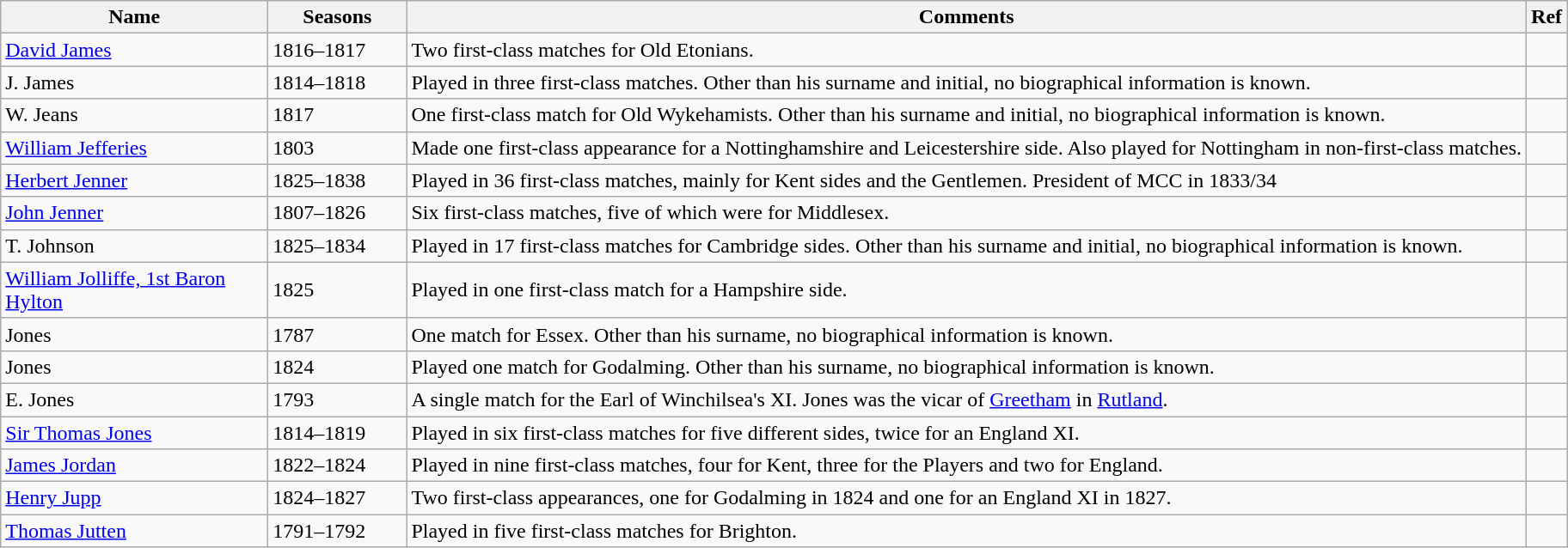<table class="wikitable">
<tr>
<th style="width:200px">Name</th>
<th style="width: 100px">Seasons</th>
<th>Comments</th>
<th>Ref</th>
</tr>
<tr>
<td><a href='#'>David James</a></td>
<td>1816–1817</td>
<td>Two first-class matches for Old Etonians.</td>
<td></td>
</tr>
<tr>
<td>J. James</td>
<td>1814–1818</td>
<td>Played in three first-class matches. Other than his surname and initial, no biographical information is known.</td>
<td></td>
</tr>
<tr>
<td>W. Jeans</td>
<td>1817</td>
<td>One first-class match for Old Wykehamists. Other than his surname and initial, no biographical information is known.</td>
<td></td>
</tr>
<tr>
<td><a href='#'>William Jefferies</a></td>
<td>1803</td>
<td>Made one first-class appearance for a Nottinghamshire and Leicestershire side. Also played for Nottingham in non-first-class matches.</td>
<td></td>
</tr>
<tr>
<td><a href='#'>Herbert Jenner</a></td>
<td>1825–1838</td>
<td>Played in 36 first-class matches, mainly for Kent sides and the Gentlemen. President of MCC in 1833/34</td>
<td></td>
</tr>
<tr>
<td><a href='#'>John Jenner</a></td>
<td>1807–1826</td>
<td>Six first-class matches, five of which were for Middlesex.</td>
<td></td>
</tr>
<tr>
<td>T. Johnson</td>
<td>1825–1834</td>
<td>Played in 17 first-class matches for Cambridge sides. Other than his surname and initial, no biographical information is known.</td>
<td></td>
</tr>
<tr>
<td><a href='#'>William Jolliffe, 1st Baron Hylton</a></td>
<td>1825</td>
<td>Played in one first-class match for a Hampshire side.</td>
<td></td>
</tr>
<tr>
<td>Jones</td>
<td>1787</td>
<td>One match for Essex. Other than his surname, no biographical information is known.</td>
<td></td>
</tr>
<tr>
<td>Jones</td>
<td>1824</td>
<td>Played one match for Godalming. Other than his surname, no biographical information is known.</td>
<td></td>
</tr>
<tr>
<td>E. Jones</td>
<td>1793</td>
<td>A single match for the Earl of Winchilsea's XI. Jones was the vicar of <a href='#'>Greetham</a> in <a href='#'>Rutland</a>.</td>
<td></td>
</tr>
<tr>
<td><a href='#'>Sir Thomas Jones</a></td>
<td>1814–1819</td>
<td>Played in six first-class matches for five different sides, twice for an England XI.</td>
<td></td>
</tr>
<tr>
<td><a href='#'>James Jordan</a></td>
<td>1822–1824</td>
<td>Played in nine first-class matches, four for Kent, three for the Players and two for England.</td>
<td></td>
</tr>
<tr>
<td><a href='#'>Henry Jupp</a></td>
<td>1824–1827</td>
<td>Two first-class appearances, one for Godalming in 1824 and one for an England XI in 1827.</td>
<td></td>
</tr>
<tr>
<td><a href='#'>Thomas Jutten</a></td>
<td>1791–1792</td>
<td>Played in five first-class matches for Brighton.</td>
<td></td>
</tr>
</table>
